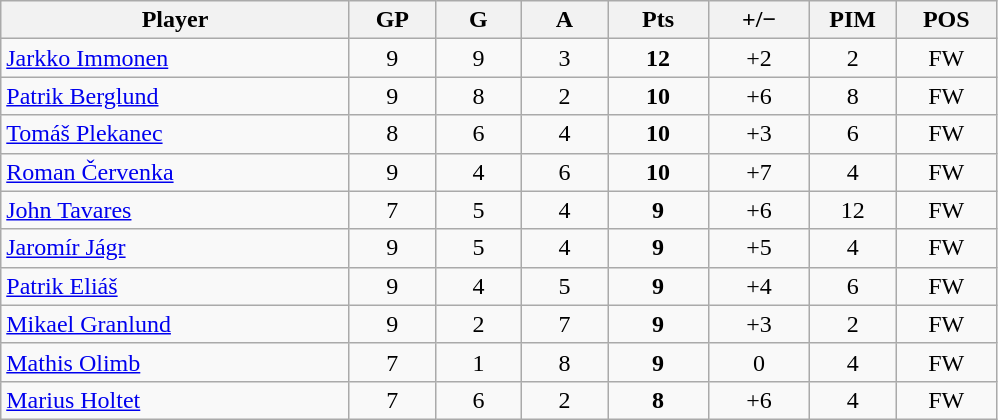<table class="wikitable sortable" style="text-align:center;">
<tr>
<th style="width:225px;">Player</th>
<th style="width:50px;">GP</th>
<th style="width:50px;">G</th>
<th style="width:50px;">A</th>
<th style="width:60px;">Pts</th>
<th style="width:60px;">+/−</th>
<th style="width:50px;">PIM</th>
<th style="width:60px;">POS</th>
</tr>
<tr>
<td style="text-align:left;"> <a href='#'>Jarkko Immonen</a></td>
<td>9</td>
<td>9</td>
<td>3</td>
<td><strong>12</strong></td>
<td>+2</td>
<td>2</td>
<td>FW</td>
</tr>
<tr>
<td style="text-align:left;"> <a href='#'>Patrik Berglund</a></td>
<td>9</td>
<td>8</td>
<td>2</td>
<td><strong>10</strong></td>
<td>+6</td>
<td>8</td>
<td>FW</td>
</tr>
<tr>
<td style="text-align:left;"> <a href='#'>Tomáš Plekanec</a></td>
<td>8</td>
<td>6</td>
<td>4</td>
<td><strong>10</strong></td>
<td>+3</td>
<td>6</td>
<td>FW</td>
</tr>
<tr>
<td style="text-align:left;"> <a href='#'>Roman Červenka</a></td>
<td>9</td>
<td>4</td>
<td>6</td>
<td><strong>10</strong></td>
<td>+7</td>
<td>4</td>
<td>FW</td>
</tr>
<tr>
<td style="text-align:left;"> <a href='#'>John Tavares</a></td>
<td>7</td>
<td>5</td>
<td>4</td>
<td><strong>9</strong></td>
<td>+6</td>
<td>12</td>
<td>FW</td>
</tr>
<tr>
<td style="text-align:left;"> <a href='#'>Jaromír Jágr</a></td>
<td>9</td>
<td>5</td>
<td>4</td>
<td><strong>9</strong></td>
<td>+5</td>
<td>4</td>
<td>FW</td>
</tr>
<tr>
<td style="text-align:left;"> <a href='#'>Patrik Eliáš</a></td>
<td>9</td>
<td>4</td>
<td>5</td>
<td><strong>9</strong></td>
<td>+4</td>
<td>6</td>
<td>FW</td>
</tr>
<tr>
<td style="text-align:left;"> <a href='#'>Mikael Granlund</a></td>
<td>9</td>
<td>2</td>
<td>7</td>
<td><strong>9</strong></td>
<td>+3</td>
<td>2</td>
<td>FW</td>
</tr>
<tr>
<td style="text-align:left;"> <a href='#'>Mathis Olimb</a></td>
<td>7</td>
<td>1</td>
<td>8</td>
<td><strong>9</strong></td>
<td>0</td>
<td>4</td>
<td>FW</td>
</tr>
<tr>
<td style="text-align:left;"> <a href='#'>Marius Holtet</a></td>
<td>7</td>
<td>6</td>
<td>2</td>
<td><strong>8</strong></td>
<td>+6</td>
<td>4</td>
<td>FW</td>
</tr>
</table>
